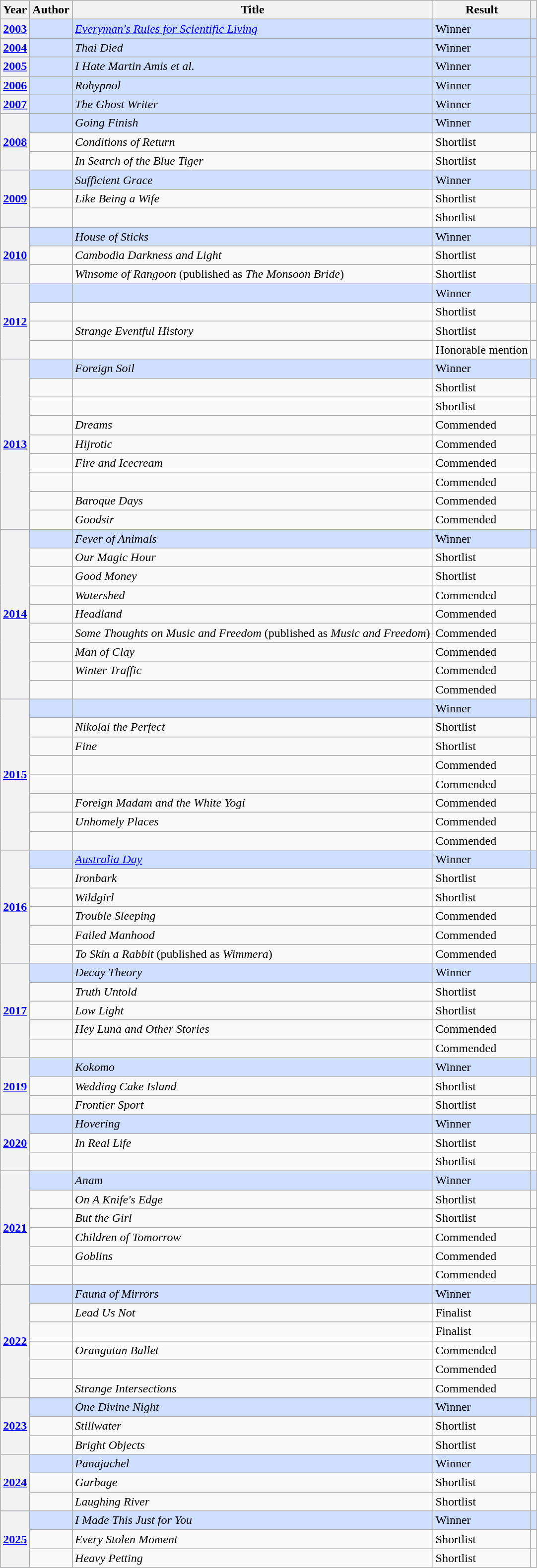<table class="wikitable sortable mw-collapsible">
<tr>
<th>Year</th>
<th>Author</th>
<th>Title</th>
<th>Result</th>
<th></th>
</tr>
<tr style=background:#cddeff>
<th><a href='#'>2003</a></th>
<td></td>
<td><em><a href='#'>Everyman's Rules for Scientific Living</a></em></td>
<td>Winner</td>
<td></td>
</tr>
<tr style=background:#cddeff>
<th><a href='#'>2004</a></th>
<td></td>
<td><em>Thai Died</em></td>
<td>Winner</td>
<td></td>
</tr>
<tr style=background:#cddeff>
<th><a href='#'>2005</a></th>
<td></td>
<td><em>I Hate Martin Amis et al.</em></td>
<td>Winner</td>
<td></td>
</tr>
<tr style=background:#cddeff>
<th><a href='#'>2006</a></th>
<td></td>
<td><em>Rohypnol</em></td>
<td>Winner</td>
<td></td>
</tr>
<tr style=background:#cddeff>
<th><a href='#'>2007</a></th>
<td></td>
<td><em>The Ghost Writer</em></td>
<td>Winner</td>
<td></td>
</tr>
<tr style=background:#cddeff>
<th rowspan="3"><a href='#'>2008</a></th>
<td></td>
<td><em>Going Finish</em></td>
<td>Winner</td>
<td></td>
</tr>
<tr>
<td></td>
<td><em>Conditions of Return</em></td>
<td>Shortlist</td>
<td></td>
</tr>
<tr>
<td></td>
<td><em>In Search of the Blue Tiger</em></td>
<td>Shortlist</td>
<td></td>
</tr>
<tr style=background:#cddeff>
<th rowspan="3"><a href='#'>2009</a></th>
<td></td>
<td><em>Sufficient Grace</em></td>
<td>Winner</td>
<td></td>
</tr>
<tr>
<td></td>
<td><em>Like Being a Wife</em></td>
<td>Shortlist</td>
<td></td>
</tr>
<tr>
<td></td>
<td><em></em></td>
<td>Shortlist</td>
<td></td>
</tr>
<tr style=background:#cddeff>
<th rowspan="3"><a href='#'>2010</a></th>
<td></td>
<td><em>House of Sticks</em></td>
<td>Winner</td>
<td></td>
</tr>
<tr>
<td></td>
<td><em>Cambodia Darkness and Light</em></td>
<td>Shortlist</td>
<td></td>
</tr>
<tr>
<td></td>
<td><em>Winsome of Rangoon</em> (published as <em>The Monsoon Bride</em>)</td>
<td>Shortlist</td>
<td></td>
</tr>
<tr style="background:#cddeff">
<th rowspan="4"><a href='#'>2012</a></th>
<td></td>
<td><em></em></td>
<td>Winner</td>
<td></td>
</tr>
<tr>
<td></td>
<td {{sortname><em></em></td>
<td>Shortlist</td>
<td></td>
</tr>
<tr>
<td></td>
<td><em>Strange Eventful History</em></td>
<td>Shortlist</td>
<td></td>
</tr>
<tr>
<td></td>
<td><em></em></td>
<td>Honorable mention</td>
<td></td>
</tr>
<tr style="background:#cddeff">
<th rowspan="9"><a href='#'>2013</a></th>
<td></td>
<td><em>Foreign Soil</em></td>
<td>Winner</td>
<td></td>
</tr>
<tr>
<td></td>
<td><em></em></td>
<td>Shortlist</td>
<td></td>
</tr>
<tr>
<td></td>
<td><em></em></td>
<td>Shortlist</td>
<td></td>
</tr>
<tr>
<td></td>
<td><em>Dreams</em></td>
<td>Commended</td>
<td></td>
</tr>
<tr>
<td></td>
<td><em>Hijrotic</em></td>
<td>Commended</td>
<td></td>
</tr>
<tr>
<td></td>
<td><em>Fire and Icecream</em></td>
<td>Commended</td>
<td></td>
</tr>
<tr>
<td></td>
<td><em></em></td>
<td>Commended</td>
<td></td>
</tr>
<tr>
<td></td>
<td><em>Baroque Days</em></td>
<td>Commended</td>
<td></td>
</tr>
<tr>
<td></td>
<td><em>Goodsir</em></td>
<td>Commended</td>
<td></td>
</tr>
<tr style="background:#cddeff">
<th rowspan="9"><a href='#'>2014</a></th>
<td></td>
<td><em>Fever of Animals</em></td>
<td>Winner</td>
<td></td>
</tr>
<tr>
<td></td>
<td><em>Our Magic Hour</em></td>
<td>Shortlist</td>
<td></td>
</tr>
<tr>
<td></td>
<td><em>Good Money</em></td>
<td>Shortlist</td>
<td></td>
</tr>
<tr>
<td></td>
<td><em>Watershed</em></td>
<td>Commended</td>
<td></td>
</tr>
<tr>
<td></td>
<td><em>Headland</em></td>
<td>Commended</td>
<td></td>
</tr>
<tr>
<td></td>
<td><em>Some Thoughts on Music and Freedom</em> (published as <em>Music and Freedom</em>)</td>
<td>Commended</td>
<td></td>
</tr>
<tr>
<td></td>
<td><em>Man of Clay</em></td>
<td>Commended</td>
<td></td>
</tr>
<tr>
<td></td>
<td><em>Winter Traffic</em></td>
<td>Commended</td>
<td></td>
</tr>
<tr>
<td></td>
<td><em></em></td>
<td>Commended</td>
<td></td>
</tr>
<tr style="background:#cddeff">
<th rowspan="8"><a href='#'>2015</a></th>
<td></td>
<td><em></em></td>
<td>Winner</td>
<td></td>
</tr>
<tr>
<td></td>
<td><em>Nikolai the Perfect</em></td>
<td>Shortlist</td>
<td></td>
</tr>
<tr>
<td></td>
<td><em>Fine</em></td>
<td>Shortlist</td>
<td></td>
</tr>
<tr>
<td></td>
<td {{sortname><em></em></td>
<td>Commended</td>
<td></td>
</tr>
<tr>
<td></td>
<td><em></em></td>
<td>Commended</td>
<td></td>
</tr>
<tr>
<td></td>
<td><em>Foreign Madam and the White Yogi</em></td>
<td>Commended</td>
<td></td>
</tr>
<tr>
<td></td>
<td><em>Unhomely Places</em></td>
<td>Commended</td>
<td></td>
</tr>
<tr>
<td></td>
<td><em></em></td>
<td>Commended</td>
<td></td>
</tr>
<tr style="background:#cddeff">
<th rowspan="6"><a href='#'>2016</a></th>
<td></td>
<td><em><a href='#'>Australia Day</a></em></td>
<td>Winner</td>
<td></td>
</tr>
<tr>
<td></td>
<td><em>Ironbark</em></td>
<td>Shortlist</td>
<td></td>
</tr>
<tr>
<td></td>
<td><em>Wildgirl</em></td>
<td>Shortlist</td>
<td></td>
</tr>
<tr>
<td></td>
<td><em>Trouble Sleeping</em></td>
<td>Commended</td>
<td></td>
</tr>
<tr>
<td></td>
<td><em>Failed Manhood</em></td>
<td>Commended</td>
<td></td>
</tr>
<tr>
<td></td>
<td><em>To Skin a Rabbit</em> (published as <em>Wimmera</em>)</td>
<td>Commended</td>
<td></td>
</tr>
<tr style="background:#cddeff">
<th rowspan="5"><a href='#'>2017</a></th>
<td></td>
<td><em>Decay Theory</em></td>
<td>Winner</td>
<td></td>
</tr>
<tr>
<td></td>
<td><em>Truth Untold</em></td>
<td>Shortlist</td>
<td></td>
</tr>
<tr>
<td></td>
<td><em>Low Light</em></td>
<td>Shortlist</td>
<td></td>
</tr>
<tr>
<td></td>
<td><em>Hey Luna and Other Stories</em></td>
<td>Commended</td>
<td></td>
</tr>
<tr>
<td></td>
<td><em></em></td>
<td>Commended</td>
<td></td>
</tr>
<tr style="background:#cddeff">
<th rowspan="3"><a href='#'>2019</a></th>
<td></td>
<td><em>Kokomo</em></td>
<td>Winner</td>
<td></td>
</tr>
<tr>
<td></td>
<td><em>Wedding Cake Island</em></td>
<td>Shortlist</td>
<td></td>
</tr>
<tr>
<td></td>
<td><em>Frontier Sport</em></td>
<td>Shortlist</td>
<td></td>
</tr>
<tr style="background:#cddeff">
<th rowspan="3"><a href='#'>2020</a></th>
<td></td>
<td><em>Hovering</em></td>
<td>Winner</td>
<td></td>
</tr>
<tr>
<td></td>
<td><em>In Real Life</em></td>
<td>Shortlist</td>
<td></td>
</tr>
<tr>
<td></td>
<td><em></em></td>
<td>Shortlist</td>
<td></td>
</tr>
<tr style="background:#cddeff">
<th rowspan="6"><a href='#'>2021</a></th>
<td></td>
<td><em>Anam</em></td>
<td>Winner</td>
<td></td>
</tr>
<tr>
<td></td>
<td><em>On A Knife's Edge</em></td>
<td>Shortlist</td>
<td></td>
</tr>
<tr>
<td></td>
<td><em>But the Girl</em></td>
<td>Shortlist</td>
<td></td>
</tr>
<tr>
<td></td>
<td><em>Children of Tomorrow</em></td>
<td>Commended</td>
<td></td>
</tr>
<tr>
<td></td>
<td><em>Goblins</em></td>
<td>Commended</td>
<td></td>
</tr>
<tr>
<td></td>
<td><em></em></td>
<td>Commended</td>
<td></td>
</tr>
<tr style="background:#cddeff">
<th rowspan="6"><a href='#'>2022</a></th>
<td></td>
<td><em>Fauna of Mirrors</em></td>
<td>Winner</td>
<td><em></em></td>
</tr>
<tr>
<td></td>
<td><em>Lead Us Not</em></td>
<td>Finalist</td>
<td></td>
</tr>
<tr>
<td></td>
<td><em></em></td>
<td>Finalist</td>
<td></td>
</tr>
<tr>
<td></td>
<td><em>Orangutan Ballet</em></td>
<td>Commended</td>
<td></td>
</tr>
<tr>
<td></td>
<td><em></em></td>
<td>Commended</td>
<td></td>
</tr>
<tr>
<td></td>
<td><em>Strange Intersections</em></td>
<td>Commended</td>
<td></td>
</tr>
<tr style="background:#cddeff">
<th rowspan="3"><a href='#'>2023</a></th>
<td></td>
<td><em>One Divine Night</em></td>
<td>Winner</td>
<td></td>
</tr>
<tr>
<td></td>
<td><em>Stillwater</em></td>
<td>Shortlist</td>
<td></td>
</tr>
<tr>
<td></td>
<td><em>Bright Objects</em></td>
<td>Shortlist</td>
<td></td>
</tr>
<tr style="background:#cddeff">
<th rowspan="3"><a href='#'>2024</a></th>
<td></td>
<td><em>Panajachel</em></td>
<td>Winner</td>
<td></td>
</tr>
<tr>
<td></td>
<td><em>Garbage</em></td>
<td>Shortlist</td>
<td></td>
</tr>
<tr>
<td></td>
<td><em>Laughing River</em></td>
<td>Shortlist</td>
<td></td>
</tr>
<tr style="background:#cddeff">
<th rowspan="3"><a href='#'>2025</a></th>
<td></td>
<td><em>I Made This Just for You</em></td>
<td>Winner</td>
<td></td>
</tr>
<tr>
<td></td>
<td><em>Every Stolen Moment</em></td>
<td>Shortlist</td>
<td></td>
</tr>
<tr>
<td></td>
<td><em>Heavy Petting</em></td>
<td>Shortlist</td>
<td></td>
</tr>
</table>
